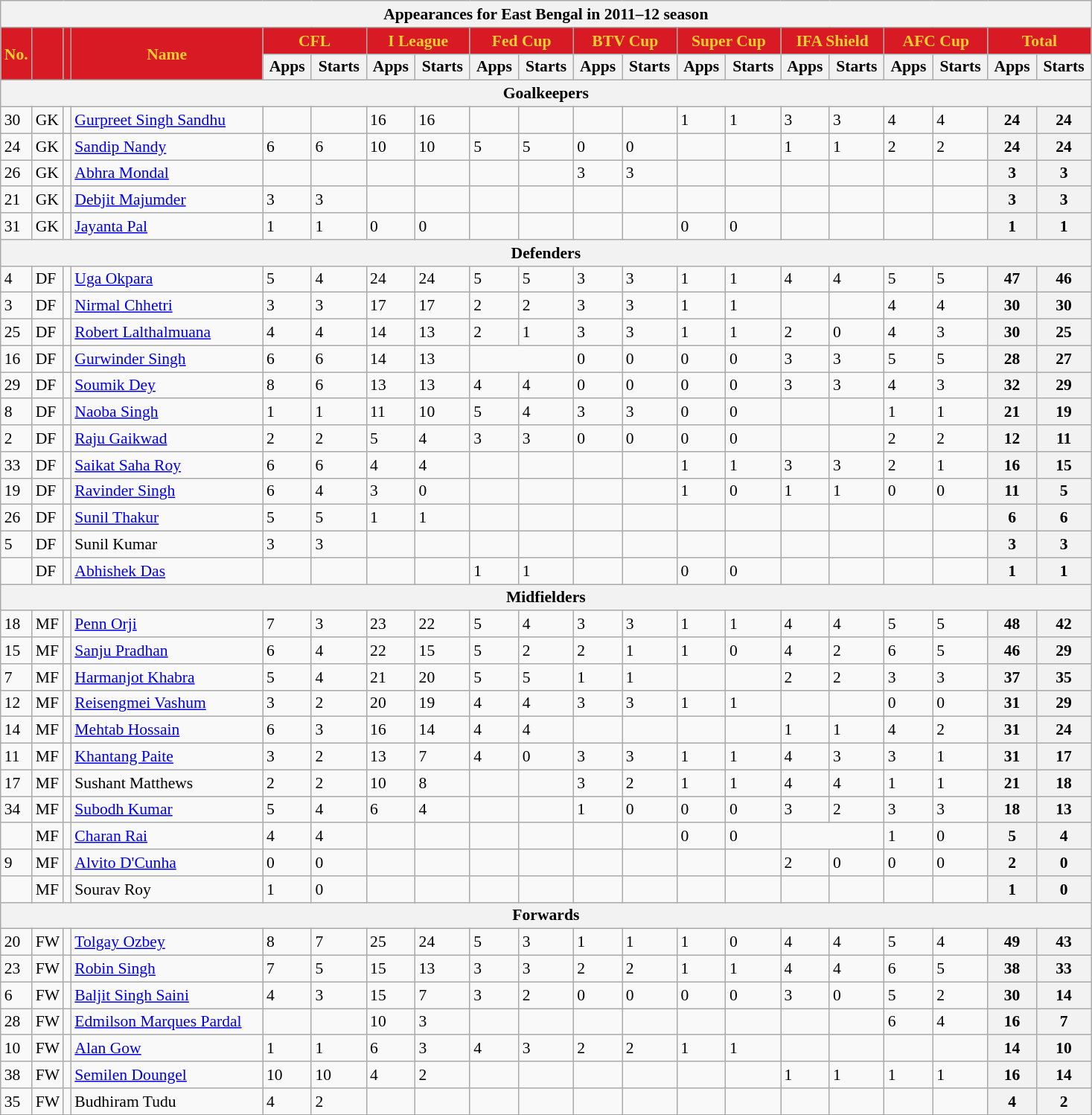<table class="wikitable" style="text-align:left; font-size:90%">
<tr>
<th colspan="20">Appearances for East Bengal in 2011–12 season</th>
</tr>
<tr>
<th rowspan="2" style="background:#d71a23; color:#ffcd31; text-align:center;">No.</th>
<th rowspan="2" style="background:#d71a23; color:#ffcd31; text-align:center;"></th>
<th rowspan="2" style="background:#d71a23; color:#ffcd31; text-align:center;"></th>
<th rowspan="2" style="background:#d71a23; color:#ffcd31; text-align:center; width:165px;">Name</th>
<th colspan="2" style="background:#d71a23; color:#ffcd31; text-align:center; width:86px;">CFL</th>
<th colspan="2" style="background:#d71a23; color:#ffcd31; text-align:center; width:86px;">I League</th>
<th colspan="2" style="background:#d71a23; color:#ffcd31; text-align:center; width:86px;">Fed Cup</th>
<th colspan="2" style="background:#d71a23; color:#ffcd31; text-align:center; width:86px;">BTV Cup</th>
<th colspan="2" style="background:#d71a23; color:#ffcd31; text-align:center; width:86px;">Super Cup</th>
<th colspan="2" style="background:#d71a23; color:#ffcd31; text-align:center; width:86px;">IFA Shield</th>
<th colspan="2" style="background:#d71a23; color:#ffcd31; text-align:center; width:86px;">AFC Cup</th>
<th colspan="2" style="background:#d71a23; color:#ffcd31; text-align:center; width:86px;">Total</th>
</tr>
<tr>
<th>Apps</th>
<th>Starts</th>
<th>Apps</th>
<th>Starts</th>
<th>Apps</th>
<th>Starts</th>
<th>Apps</th>
<th>Starts</th>
<th>Apps</th>
<th>Starts</th>
<th>Apps</th>
<th>Starts</th>
<th>Apps</th>
<th>Starts</th>
<th>Apps</th>
<th>Starts</th>
</tr>
<tr>
<th colspan="20">Goalkeepers</th>
</tr>
<tr>
<td>30</td>
<td>GK</td>
<td></td>
<td><a href='#'>Gurpreet Singh Sandhu</a></td>
<td></td>
<td></td>
<td>16</td>
<td>16</td>
<td></td>
<td></td>
<td></td>
<td></td>
<td>1</td>
<td>1</td>
<td>3</td>
<td>3</td>
<td>4</td>
<td>4</td>
<th>24</th>
<th>24</th>
</tr>
<tr>
<td>24</td>
<td>GK</td>
<td></td>
<td><a href='#'>Sandip Nandy</a></td>
<td>6</td>
<td>6</td>
<td>10</td>
<td>10</td>
<td>5</td>
<td>5</td>
<td>0</td>
<td>0</td>
<td></td>
<td></td>
<td>1</td>
<td>1</td>
<td>2</td>
<td>2</td>
<th>24</th>
<th>24</th>
</tr>
<tr>
<td>26</td>
<td>GK</td>
<td></td>
<td><a href='#'>Abhra Mondal</a></td>
<td></td>
<td></td>
<td></td>
<td></td>
<td></td>
<td></td>
<td>3</td>
<td>3</td>
<td></td>
<td></td>
<td></td>
<td></td>
<td></td>
<td></td>
<th>3</th>
<th>3</th>
</tr>
<tr>
<td>21</td>
<td>GK</td>
<td></td>
<td><a href='#'>Debjit Majumder</a></td>
<td>3</td>
<td>3</td>
<td></td>
<td></td>
<td></td>
<td></td>
<td></td>
<td></td>
<td></td>
<td></td>
<td></td>
<td></td>
<td></td>
<td></td>
<th>3</th>
<th>3</th>
</tr>
<tr>
<td>31</td>
<td>GK</td>
<td></td>
<td><a href='#'>Jayanta Pal</a></td>
<td>1</td>
<td>1</td>
<td>0</td>
<td>0</td>
<td></td>
<td></td>
<td></td>
<td></td>
<td>0</td>
<td>0</td>
<td></td>
<td></td>
<td></td>
<td></td>
<th>1</th>
<th>1</th>
</tr>
<tr>
<th colspan="20">Defenders</th>
</tr>
<tr>
<td>4</td>
<td>DF</td>
<td></td>
<td><a href='#'>Uga Okpara</a></td>
<td>5</td>
<td>4</td>
<td>24</td>
<td>24</td>
<td>5</td>
<td>5</td>
<td>3</td>
<td>3</td>
<td>1</td>
<td>1</td>
<td>4</td>
<td>4</td>
<td>5</td>
<td>5</td>
<th>47</th>
<th>46</th>
</tr>
<tr>
<td>3</td>
<td>DF</td>
<td></td>
<td><a href='#'>Nirmal Chhetri</a></td>
<td>3</td>
<td>3</td>
<td>17</td>
<td>17</td>
<td>2</td>
<td>2</td>
<td>3</td>
<td>3</td>
<td>1</td>
<td>1</td>
<td></td>
<td></td>
<td>4</td>
<td>4</td>
<th>30</th>
<th>30</th>
</tr>
<tr>
<td>25</td>
<td>DF</td>
<td></td>
<td><a href='#'>Robert Lalthalmuana</a></td>
<td>4</td>
<td>4</td>
<td>14</td>
<td>13</td>
<td>2</td>
<td>1</td>
<td>3</td>
<td>3</td>
<td>1</td>
<td>1</td>
<td>2</td>
<td>0</td>
<td>4</td>
<td>3</td>
<th>30</th>
<th>25</th>
</tr>
<tr>
<td>16</td>
<td>DF</td>
<td></td>
<td><a href='#'>Gurwinder Singh</a></td>
<td>6</td>
<td>6</td>
<td>14</td>
<td>13</td>
<td colspan="2"></td>
<td>0</td>
<td>0</td>
<td>0</td>
<td>0</td>
<td>3</td>
<td>3</td>
<td>5</td>
<td>5</td>
<th>28</th>
<th>27</th>
</tr>
<tr>
<td>29</td>
<td>DF</td>
<td></td>
<td><a href='#'>Soumik Dey</a></td>
<td>8</td>
<td>6</td>
<td>13</td>
<td>13</td>
<td>4</td>
<td>4</td>
<td>0</td>
<td>0</td>
<td>0</td>
<td>0</td>
<td>3</td>
<td>3</td>
<td>4</td>
<td>3</td>
<th>32</th>
<th>29</th>
</tr>
<tr>
<td>8</td>
<td>DF</td>
<td></td>
<td><a href='#'>Naoba Singh</a></td>
<td>1</td>
<td>1</td>
<td>11</td>
<td>10</td>
<td>5</td>
<td>4</td>
<td>3</td>
<td>3</td>
<td>0</td>
<td>0</td>
<td></td>
<td></td>
<td>1</td>
<td>1</td>
<th>21</th>
<th>19</th>
</tr>
<tr>
<td>2</td>
<td>DF</td>
<td></td>
<td><a href='#'>Raju Gaikwad</a></td>
<td>2</td>
<td>2</td>
<td>5</td>
<td>4</td>
<td>3</td>
<td>3</td>
<td>0</td>
<td>0</td>
<td>0</td>
<td>0</td>
<td></td>
<td></td>
<td>2</td>
<td>2</td>
<th>12</th>
<th>11</th>
</tr>
<tr>
<td>33</td>
<td>DF</td>
<td></td>
<td><a href='#'>Saikat Saha Roy</a></td>
<td>6</td>
<td>6</td>
<td>4</td>
<td>4</td>
<td></td>
<td></td>
<td></td>
<td></td>
<td>1</td>
<td>1</td>
<td>3</td>
<td>3</td>
<td>2</td>
<td>1</td>
<th>16</th>
<th>15</th>
</tr>
<tr>
<td>19</td>
<td>DF</td>
<td></td>
<td><a href='#'>Ravinder Singh</a></td>
<td>6</td>
<td>4</td>
<td>3</td>
<td>0</td>
<td></td>
<td></td>
<td></td>
<td></td>
<td>1</td>
<td>0</td>
<td>1</td>
<td>1</td>
<td>0</td>
<td>0</td>
<th>11</th>
<th>5</th>
</tr>
<tr>
<td>26</td>
<td>DF</td>
<td></td>
<td><a href='#'>Sunil Thakur</a></td>
<td>5</td>
<td>5</td>
<td>1</td>
<td>1</td>
<td></td>
<td></td>
<td></td>
<td></td>
<td></td>
<td></td>
<td></td>
<td></td>
<td></td>
<td></td>
<th>6</th>
<th>6</th>
</tr>
<tr>
<td>5</td>
<td>DF</td>
<td></td>
<td>Sunil Kumar</td>
<td>3</td>
<td>3</td>
<td></td>
<td></td>
<td></td>
<td></td>
<td></td>
<td></td>
<td></td>
<td></td>
<td></td>
<td></td>
<td></td>
<td></td>
<th>3</th>
<th>3</th>
</tr>
<tr>
<td></td>
<td>DF</td>
<td></td>
<td><a href='#'>Abhishek Das</a></td>
<td></td>
<td></td>
<td></td>
<td></td>
<td>1</td>
<td>1</td>
<td></td>
<td></td>
<td>0</td>
<td>0</td>
<td></td>
<td></td>
<td></td>
<td></td>
<th>1</th>
<th>1</th>
</tr>
<tr>
<th colspan="20">Midfielders</th>
</tr>
<tr>
<td>18</td>
<td>MF</td>
<td></td>
<td><a href='#'>Penn Orji</a></td>
<td>7</td>
<td>3</td>
<td>23</td>
<td>22</td>
<td>5</td>
<td>4</td>
<td>3</td>
<td>3</td>
<td>1</td>
<td>1</td>
<td>4</td>
<td>4</td>
<td>5</td>
<td>5</td>
<th>48</th>
<th>42</th>
</tr>
<tr>
<td>15</td>
<td>MF</td>
<td></td>
<td><a href='#'>Sanju Pradhan</a></td>
<td>6</td>
<td>4</td>
<td>22</td>
<td>15</td>
<td>5</td>
<td>2</td>
<td>2</td>
<td>1</td>
<td>1</td>
<td>0</td>
<td>4</td>
<td>2</td>
<td>6</td>
<td>5</td>
<th>46</th>
<th>29</th>
</tr>
<tr>
<td>7</td>
<td>MF</td>
<td></td>
<td><a href='#'>Harmanjot Khabra</a></td>
<td>5</td>
<td>4</td>
<td>21</td>
<td>20</td>
<td>5</td>
<td>5</td>
<td>1</td>
<td>1</td>
<td></td>
<td></td>
<td>2</td>
<td>2</td>
<td>3</td>
<td>3</td>
<th>37</th>
<th>35</th>
</tr>
<tr>
<td>12</td>
<td>MF</td>
<td></td>
<td><a href='#'>Reisengmei Vashum</a></td>
<td>3</td>
<td>2</td>
<td>20</td>
<td>19</td>
<td>4</td>
<td>4</td>
<td>3</td>
<td>3</td>
<td>1</td>
<td>1</td>
<td></td>
<td></td>
<td>0</td>
<td>0</td>
<th>31</th>
<th>29</th>
</tr>
<tr>
<td>14</td>
<td>MF</td>
<td></td>
<td><a href='#'>Mehtab Hossain</a></td>
<td>6</td>
<td>3</td>
<td>16</td>
<td>14</td>
<td>4</td>
<td>4</td>
<td></td>
<td></td>
<td></td>
<td></td>
<td>1</td>
<td>1</td>
<td>4</td>
<td>2</td>
<th>31</th>
<th>24</th>
</tr>
<tr>
<td>11</td>
<td>MF</td>
<td></td>
<td><a href='#'>Khantang Paite</a></td>
<td>3</td>
<td>2</td>
<td>13</td>
<td>7</td>
<td>4</td>
<td>0</td>
<td>3</td>
<td>3</td>
<td>1</td>
<td>1</td>
<td>4</td>
<td>3</td>
<td>3</td>
<td>1</td>
<th>31</th>
<th>17</th>
</tr>
<tr>
<td>17</td>
<td>MF</td>
<td></td>
<td>Sushant Matthews</td>
<td>2</td>
<td>2</td>
<td>10</td>
<td>8</td>
<td></td>
<td></td>
<td>3</td>
<td>2</td>
<td>1</td>
<td>1</td>
<td>4</td>
<td>4</td>
<td>1</td>
<td>1</td>
<th>21</th>
<th>18</th>
</tr>
<tr>
<td>34</td>
<td>MF</td>
<td></td>
<td><a href='#'>Subodh Kumar</a></td>
<td>5</td>
<td>4</td>
<td>6</td>
<td>4</td>
<td></td>
<td></td>
<td>1</td>
<td>0</td>
<td>0</td>
<td>0</td>
<td>3</td>
<td>2</td>
<td>3</td>
<td>3</td>
<th>18</th>
<th>13</th>
</tr>
<tr>
<td></td>
<td>MF</td>
<td></td>
<td><a href='#'>Charan Rai</a></td>
<td>4</td>
<td>4</td>
<td></td>
<td></td>
<td></td>
<td></td>
<td></td>
<td></td>
<td>0</td>
<td>0</td>
<td colspan="2"></td>
<td>1</td>
<td>0</td>
<th>5</th>
<th>4</th>
</tr>
<tr>
<td>9</td>
<td>MF</td>
<td></td>
<td><a href='#'>Alvito D'Cunha</a></td>
<td>0</td>
<td>0</td>
<td></td>
<td></td>
<td></td>
<td></td>
<td></td>
<td></td>
<td></td>
<td></td>
<td>2</td>
<td>0</td>
<td>0</td>
<td>0</td>
<th>2</th>
<th>0</th>
</tr>
<tr>
<td></td>
<td>MF</td>
<td></td>
<td>Sourav Roy</td>
<td>1</td>
<td>0</td>
<td></td>
<td></td>
<td></td>
<td></td>
<td></td>
<td></td>
<td></td>
<td></td>
<td></td>
<td></td>
<td></td>
<td></td>
<th>1</th>
<th>0</th>
</tr>
<tr>
<th colspan="20">Forwards</th>
</tr>
<tr>
<td>20</td>
<td>FW</td>
<td></td>
<td><a href='#'>Tolgay Ozbey</a></td>
<td>8</td>
<td>7</td>
<td>25</td>
<td>24</td>
<td>5</td>
<td>3</td>
<td>1</td>
<td>1</td>
<td>1</td>
<td>0</td>
<td>4</td>
<td>4</td>
<td>5</td>
<td>4</td>
<th>49</th>
<th>43</th>
</tr>
<tr>
<td>23</td>
<td>FW</td>
<td></td>
<td><a href='#'>Robin Singh</a></td>
<td>7</td>
<td>5</td>
<td>15</td>
<td>13</td>
<td>3</td>
<td>3</td>
<td>2</td>
<td>2</td>
<td>1</td>
<td>1</td>
<td>4</td>
<td>4</td>
<td>6</td>
<td>5</td>
<th>38</th>
<th>33</th>
</tr>
<tr>
<td>6</td>
<td>FW</td>
<td></td>
<td><a href='#'>Baljit Singh Saini</a></td>
<td>4</td>
<td>3</td>
<td>15</td>
<td>7</td>
<td>3</td>
<td>2</td>
<td>0</td>
<td>0</td>
<td>0</td>
<td>0</td>
<td>3</td>
<td>0</td>
<td>5</td>
<td>2</td>
<th>30</th>
<th>14</th>
</tr>
<tr>
<td>28</td>
<td>FW</td>
<td></td>
<td><a href='#'>Edmilson Marques Pardal</a></td>
<td></td>
<td></td>
<td>10</td>
<td>3</td>
<td></td>
<td></td>
<td></td>
<td></td>
<td></td>
<td></td>
<td></td>
<td></td>
<td>6</td>
<td>4</td>
<th>16</th>
<th>7</th>
</tr>
<tr>
<td>10</td>
<td>FW</td>
<td></td>
<td><a href='#'>Alan Gow</a></td>
<td>1</td>
<td>1</td>
<td>6</td>
<td>3</td>
<td>4</td>
<td>3</td>
<td>2</td>
<td>2</td>
<td>1</td>
<td>1</td>
<td></td>
<td></td>
<td></td>
<td></td>
<th>14</th>
<th>10</th>
</tr>
<tr>
<td>38</td>
<td>FW</td>
<td></td>
<td><a href='#'>Semilen Doungel</a></td>
<td>10</td>
<td>10</td>
<td>4</td>
<td>2</td>
<td></td>
<td></td>
<td></td>
<td></td>
<td></td>
<td></td>
<td>1</td>
<td>1</td>
<td>1</td>
<td>1</td>
<th>16</th>
<th>14</th>
</tr>
<tr>
<td>35</td>
<td>FW</td>
<td></td>
<td>Budhiram Tudu</td>
<td>4</td>
<td>2</td>
<td></td>
<td></td>
<td></td>
<td></td>
<td></td>
<td></td>
<td></td>
<td></td>
<td></td>
<td></td>
<td></td>
<td></td>
<th>4</th>
<th>2</th>
</tr>
</table>
